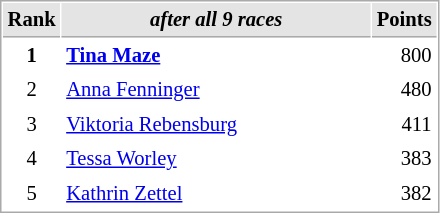<table cellspacing="1" cellpadding="3" style="border:1px solid #AAAAAA;font-size:86%">
<tr bgcolor="#E4E4E4">
<th style="border-bottom:1px solid #AAAAAA" width=10>Rank</th>
<th style="border-bottom:1px solid #AAAAAA" width=200><strong><em>after all 9 races</em></strong></th>
<th style="border-bottom:1px solid #AAAAAA" width=20>Points</th>
</tr>
<tr>
<td align="center"><strong>1</strong></td>
<td> <strong><a href='#'>Tina Maze</a> </strong></td>
<td align="right">800</td>
</tr>
<tr>
<td align="center">2</td>
<td> <a href='#'>Anna Fenninger</a></td>
<td align="right">480</td>
</tr>
<tr>
<td align="center">3</td>
<td> <a href='#'>Viktoria Rebensburg</a></td>
<td align="right">411</td>
</tr>
<tr>
<td align="center">4</td>
<td> <a href='#'>Tessa Worley</a></td>
<td align="right">383</td>
</tr>
<tr>
<td align="center">5</td>
<td> <a href='#'>Kathrin Zettel</a></td>
<td align="right">382</td>
</tr>
</table>
